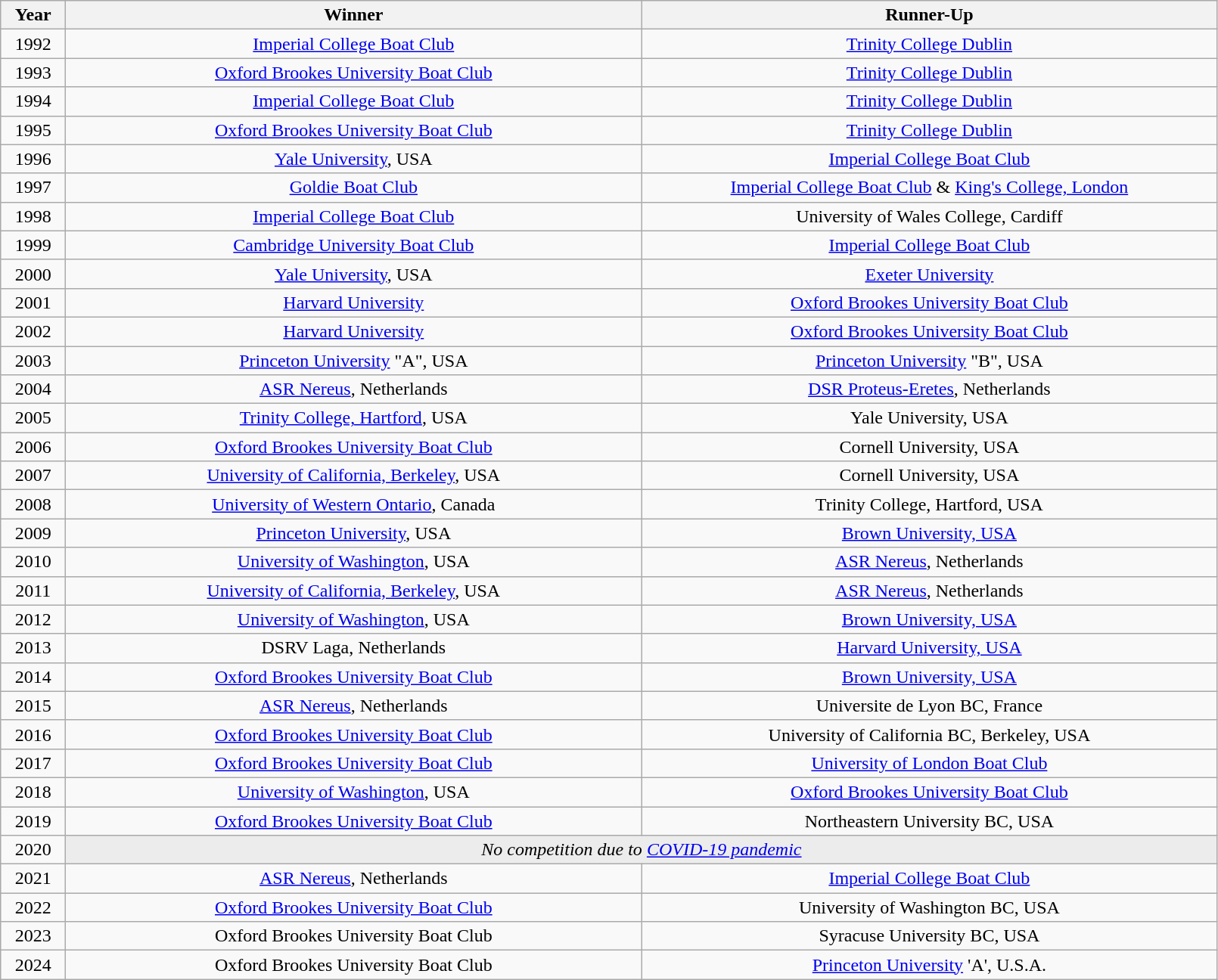<table class="wikitable" style="text-align:center">
<tr>
<th width=50>Year</th>
<th width=500>Winner</th>
<th width=500>Runner-Up</th>
</tr>
<tr>
<td>1992</td>
<td><a href='#'>Imperial College Boat Club</a></td>
<td><a href='#'>Trinity College Dublin</a></td>
</tr>
<tr>
<td>1993</td>
<td><a href='#'>Oxford Brookes University Boat Club</a></td>
<td><a href='#'>Trinity College Dublin</a></td>
</tr>
<tr>
<td>1994</td>
<td><a href='#'>Imperial College Boat Club</a></td>
<td><a href='#'>Trinity College Dublin</a></td>
</tr>
<tr>
<td>1995</td>
<td><a href='#'>Oxford Brookes University Boat Club</a></td>
<td><a href='#'>Trinity College Dublin</a></td>
</tr>
<tr>
<td>1996</td>
<td><a href='#'>Yale University</a>, USA</td>
<td><a href='#'>Imperial College Boat Club</a></td>
</tr>
<tr>
<td>1997</td>
<td><a href='#'>Goldie Boat Club</a></td>
<td><a href='#'>Imperial College Boat Club</a> & <a href='#'>King's College, London</a></td>
</tr>
<tr>
<td>1998</td>
<td><a href='#'>Imperial College Boat Club</a></td>
<td>University of Wales College, Cardiff</td>
</tr>
<tr>
<td>1999</td>
<td><a href='#'>Cambridge University Boat Club</a></td>
<td><a href='#'>Imperial College Boat Club</a></td>
</tr>
<tr>
<td>2000</td>
<td><a href='#'>Yale University</a>, USA</td>
<td><a href='#'>Exeter University</a></td>
</tr>
<tr>
<td>2001</td>
<td><a href='#'>Harvard University</a></td>
<td><a href='#'>Oxford Brookes University Boat Club</a></td>
</tr>
<tr>
<td>2002</td>
<td><a href='#'>Harvard University</a></td>
<td><a href='#'>Oxford Brookes University Boat Club</a></td>
</tr>
<tr>
<td>2003</td>
<td><a href='#'>Princeton University</a> "A", USA</td>
<td><a href='#'>Princeton University</a> "B", USA</td>
</tr>
<tr>
<td>2004</td>
<td><a href='#'>ASR Nereus</a>, Netherlands</td>
<td><a href='#'>DSR Proteus-Eretes</a>, Netherlands</td>
</tr>
<tr>
<td>2005</td>
<td><a href='#'>Trinity College, Hartford</a>, USA</td>
<td>Yale University, USA</td>
</tr>
<tr>
<td>2006</td>
<td><a href='#'>Oxford Brookes University Boat Club</a></td>
<td>Cornell University, USA</td>
</tr>
<tr>
<td>2007</td>
<td><a href='#'>University of California, Berkeley</a>, USA</td>
<td>Cornell University, USA</td>
</tr>
<tr>
<td>2008</td>
<td><a href='#'>University of Western Ontario</a>, Canada</td>
<td>Trinity College, Hartford, USA</td>
</tr>
<tr>
<td>2009</td>
<td><a href='#'>Princeton University</a>, USA</td>
<td><a href='#'>Brown University, USA</a></td>
</tr>
<tr>
<td>2010</td>
<td><a href='#'>University of Washington</a>, USA</td>
<td><a href='#'>ASR Nereus</a>, Netherlands</td>
</tr>
<tr>
<td>2011</td>
<td><a href='#'>University of California, Berkeley</a>, USA</td>
<td><a href='#'>ASR Nereus</a>, Netherlands</td>
</tr>
<tr>
<td>2012</td>
<td><a href='#'>University of Washington</a>, USA</td>
<td><a href='#'>Brown University, USA</a></td>
</tr>
<tr>
<td>2013</td>
<td>DSRV Laga, Netherlands</td>
<td><a href='#'>Harvard University, USA</a></td>
</tr>
<tr>
<td>2014</td>
<td><a href='#'>Oxford Brookes University Boat Club</a></td>
<td><a href='#'>Brown University, USA</a></td>
</tr>
<tr>
<td>2015</td>
<td><a href='#'>ASR Nereus</a>, Netherlands</td>
<td>Universite de Lyon BC, France</td>
</tr>
<tr>
<td>2016</td>
<td><a href='#'>Oxford Brookes University Boat Club</a></td>
<td>University of California BC, Berkeley, USA</td>
</tr>
<tr>
<td>2017</td>
<td><a href='#'>Oxford Brookes University Boat Club</a></td>
<td><a href='#'>University of London Boat Club</a></td>
</tr>
<tr>
<td>2018</td>
<td><a href='#'>University of Washington</a>, USA</td>
<td><a href='#'>Oxford Brookes University Boat Club</a></td>
</tr>
<tr>
<td>2019</td>
<td><a href='#'>Oxford Brookes University Boat Club</a></td>
<td>Northeastern University BC, USA</td>
</tr>
<tr>
<td>2020</td>
<td colspan=2 bgcolor="ececec"><em>No competition due to <a href='#'>COVID-19 pandemic</a></em></td>
</tr>
<tr>
<td>2021</td>
<td><a href='#'>ASR Nereus</a>, Netherlands</td>
<td><a href='#'>Imperial College Boat Club</a></td>
</tr>
<tr>
<td>2022</td>
<td><a href='#'>Oxford Brookes University Boat Club</a></td>
<td>University of Washington BC, USA</td>
</tr>
<tr>
<td>2023</td>
<td>Oxford Brookes University Boat Club</td>
<td>Syracuse University BC, USA</td>
</tr>
<tr>
<td>2024</td>
<td>Oxford Brookes University Boat Club</td>
<td><a href='#'>Princeton University</a> 'A', U.S.A.</td>
</tr>
</table>
